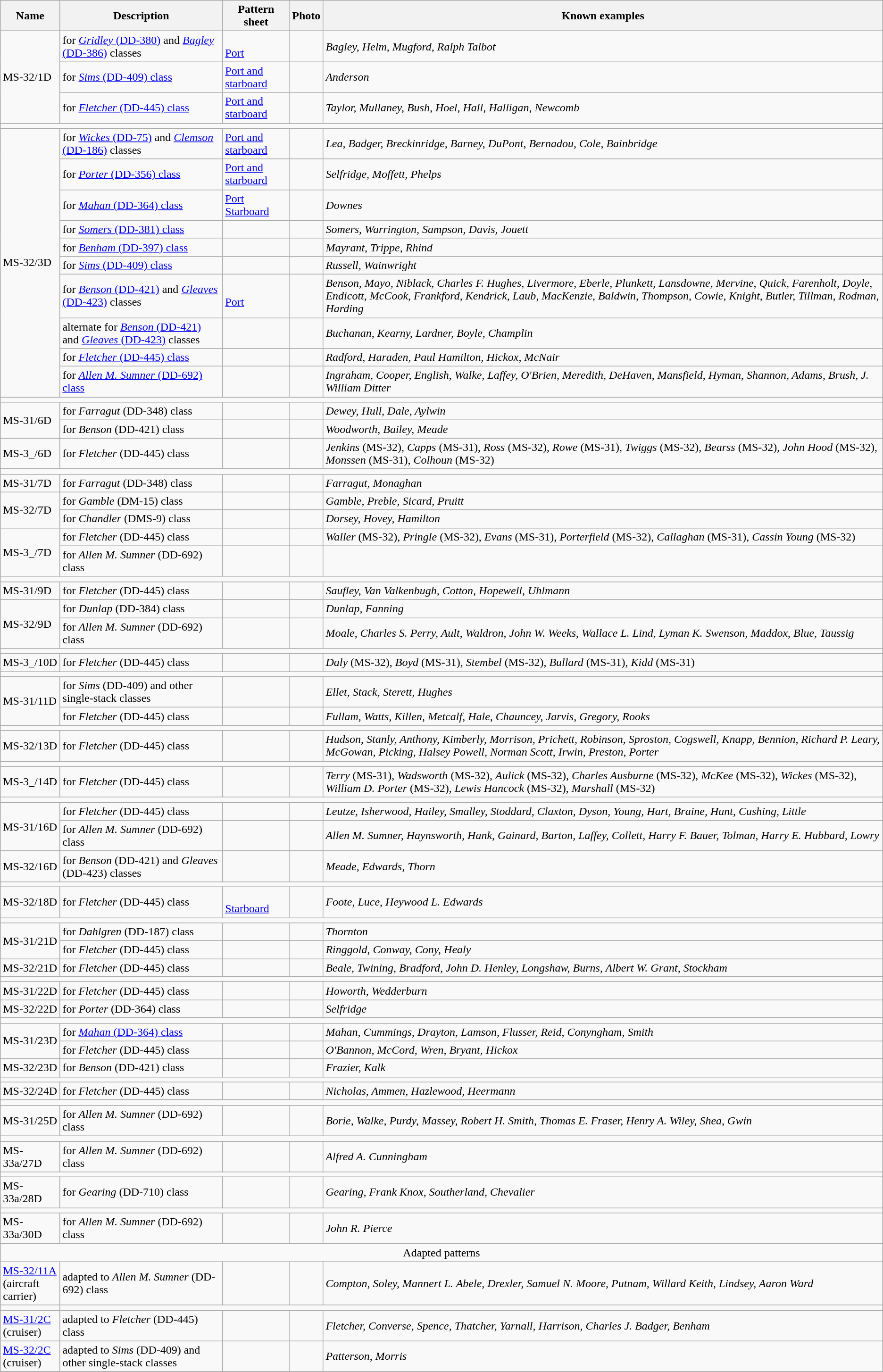<table class="wikitable">
<tr>
<th>Name</th>
<th>Description</th>
<th>Pattern sheet</th>
<th>Photo</th>
<th>Known examples</th>
</tr>
<tr>
<td rowspan=3>MS-32/1D</td>
<td>for <a href='#'><em>Gridley</em> (DD-380)</a>  and <a href='#'><em>Bagley</em> (DD-386)</a> classes </td>
<td><br><a href='#'>Port</a></td>
<td></td>
<td><em>Bagley, Helm, Mugford, Ralph Talbot</em></td>
</tr>
<tr>
<td>for <a href='#'><em>Sims</em> (DD-409) class</a></td>
<td><a href='#'>Port and starboard</a></td>
<td></td>
<td><em>Anderson</em></td>
</tr>
<tr>
<td>for <a href='#'><em>Fletcher</em> (DD-445) class</a></td>
<td><a href='#'>Port and starboard</a></td>
<td></td>
<td><em>Taylor, Mullaney, Bush, Hoel, Hall, Halligan, Newcomb</em></td>
</tr>
<tr>
<td colspan=5></td>
</tr>
<tr>
<td rowspan=10>MS-32/3D</td>
<td>for <a href='#'><em>Wickes</em> (DD-75)</a> and <a href='#'><em>Clemson</em> (DD-186)</a> classes</td>
<td><a href='#'>Port and starboard</a></td>
<td></td>
<td><em>Lea, Badger, Breckinridge, Barney, DuPont, Bernadou, Cole, Bainbridge</em></td>
</tr>
<tr>
<td>for <a href='#'><em>Porter</em> (DD-356) class</a></td>
<td><a href='#'>Port and starboard</a></td>
<td></td>
<td><em>Selfridge, Moffett, Phelps</em></td>
</tr>
<tr>
<td>for <a href='#'><em>Mahan</em> (DD-364) class</a></td>
<td><a href='#'>Port</a><br><a href='#'>Starboard</a></td>
<td></td>
<td><em>Downes</em></td>
</tr>
<tr>
<td>for <a href='#'><em>Somers</em> (DD-381) class</a></td>
<td></td>
<td></td>
<td><em>Somers, Warrington, Sampson, Davis, Jouett</em></td>
</tr>
<tr>
<td>for <a href='#'><em>Benham</em> (DD-397) class</a></td>
<td></td>
<td></td>
<td><em>Mayrant, Trippe, Rhind</em></td>
</tr>
<tr>
<td>for <a href='#'><em>Sims</em> (DD-409) class</a></td>
<td></td>
<td></td>
<td><em>Russell, Wainwright</em></td>
</tr>
<tr>
<td>for <a href='#'><em>Benson</em> (DD-421)</a> and <a href='#'><em>Gleaves</em> (DD-423)</a> classes</td>
<td><br><a href='#'>Port</a></td>
<td></td>
<td><em>Benson, Mayo, Niblack, Charles F. Hughes, Livermore, Eberle, Plunkett, Lansdowne, Mervine, Quick, Farenholt, Doyle, Endicott, McCook, Frankford, Kendrick, Laub, MacKenzie, Baldwin, Thompson, Cowie, Knight, Butler, Tillman, Rodman, Harding </em></td>
</tr>
<tr>
<td>alternate for <a href='#'><em>Benson</em> (DD-421)</a> and <a href='#'><em>Gleaves</em> (DD-423)</a> classes</td>
<td></td>
<td></td>
<td><em>Buchanan, Kearny, Lardner, Boyle, Champlin </em></td>
</tr>
<tr>
<td>for <a href='#'><em>Fletcher</em> (DD-445) class</a></td>
<td></td>
<td></td>
<td><em>Radford, Haraden,  Paul Hamilton, Hickox, McNair</em></td>
</tr>
<tr>
<td>for <a href='#'><em>Allen M. Sumner</em> (DD-692) class</a></td>
<td></td>
<td></td>
<td><em>Ingraham, Cooper, English, Walke, Laffey, O'Brien, Meredith, DeHaven, Mansfield, Hyman, Shannon, Adams, Brush, J. William Ditter</em></td>
</tr>
<tr>
<td colspan=5></td>
</tr>
<tr>
<td rowspan=2>MS-31/6D</td>
<td>for <em>Farragut</em> (DD-348) class</td>
<td></td>
<td></td>
<td><em>Dewey, Hull, Dale, Aylwin</em></td>
</tr>
<tr>
<td>for <em>Benson</em> (DD-421) class</td>
<td></td>
<td></td>
<td><em>Woodworth, Bailey, Meade</em></td>
</tr>
<tr>
<td>MS-3_/6D</td>
<td>for <em>Fletcher</em> (DD-445) class</td>
<td></td>
<td></td>
<td><em>Jenkins</em> (MS-32), <em>Capps</em> (MS-31), <em>Ross</em> (MS-32), <em>Rowe</em> (MS-31), <em>Twiggs</em> (MS-32), <em>Bearss</em> (MS-32), <em>John Hood</em> (MS-32), <em>Monssen</em> (MS-31), <em>Colhoun</em> (MS-32)</td>
</tr>
<tr>
<td colspan=5></td>
</tr>
<tr>
<td>MS-31/7D</td>
<td>for <em>Farragut</em> (DD-348) class</td>
<td></td>
<td></td>
<td><em>Farragut, Monaghan</em></td>
</tr>
<tr>
<td rowspan=2>MS-32/7D</td>
<td>for <em>Gamble</em> (DM-15) class</td>
<td></td>
<td></td>
<td><em>Gamble, Preble, Sicard, Pruitt</em></td>
</tr>
<tr>
<td>for <em>Chandler</em> (DMS-9) class</td>
<td></td>
<td></td>
<td><em>Dorsey, Hovey, Hamilton</em></td>
</tr>
<tr>
<td rowspan=2>MS-3_/7D</td>
<td>for <em>Fletcher</em> (DD-445) class</td>
<td></td>
<td></td>
<td><em>Waller</em> (MS-32), <em>Pringle</em> (MS-32), <em>Evans</em> (MS-31), <em>Porterfield</em> (MS-32), <em>Callaghan</em> (MS-31), <em>Cassin Young</em> (MS-32)</td>
</tr>
<tr>
<td>for <em>Allen M. Sumner</em> (DD-692) class</td>
<td></td>
<td></td>
<td></td>
</tr>
<tr>
<td colspan=5></td>
</tr>
<tr>
<td>MS-31/9D</td>
<td>for <em>Fletcher</em> (DD-445) class</td>
<td></td>
<td></td>
<td><em>Saufley, Van Valkenbugh, Cotton, Hopewell, Uhlmann</em></td>
</tr>
<tr>
<td rowspan=2>MS-32/9D</td>
<td>for <em>Dunlap</em> (DD-384) class</td>
<td></td>
<td></td>
<td><em>Dunlap, Fanning</em></td>
</tr>
<tr>
<td>for <em>Allen M. Sumner</em> (DD-692) class</td>
<td></td>
<td></td>
<td><em>Moale, Charles S. Perry, Ault, Waldron, John W. Weeks, Wallace L. Lind, Lyman K. Swenson, Maddox, Blue, Taussig</em></td>
</tr>
<tr>
<td colspan=5></td>
</tr>
<tr>
<td>MS-3_/10D</td>
<td>for <em>Fletcher</em> (DD-445) class</td>
<td></td>
<td></td>
<td><em>Daly</em> (MS-32), <em>Boyd</em> (MS-31), <em>Stembel</em> (MS-32), <em>Bullard</em> (MS-31), <em>Kidd</em> (MS-31)</td>
</tr>
<tr>
<td colspan=5></td>
</tr>
<tr>
<td rowspan=2>MS-31/11D</td>
<td>for <em>Sims</em> (DD-409) and other single-stack classes</td>
<td></td>
<td></td>
<td><em>Ellet, Stack, Sterett, Hughes</em></td>
</tr>
<tr>
<td>for <em>Fletcher</em> (DD-445) class</td>
<td></td>
<td></td>
<td><em>Fullam, Watts, Killen, Metcalf, Hale, Chauncey, Jarvis, Gregory, Rooks </em></td>
</tr>
<tr>
<td colspan=5></td>
</tr>
<tr>
<td>MS-32/13D</td>
<td>for <em>Fletcher</em> (DD-445) class</td>
<td></td>
<td></td>
<td><em>Hudson, Stanly, Anthony, Kimberly, Morrison, Prichett, Robinson, Sproston, Cogswell, Knapp, Bennion, Richard P. Leary, McGowan, Picking, Halsey Powell, Norman Scott, Irwin, Preston, Porter</em></td>
</tr>
<tr>
<td colspan=5></td>
</tr>
<tr>
<td>MS-3_/14D</td>
<td>for <em>Fletcher</em> (DD-445) class</td>
<td></td>
<td></td>
<td><em>Terry</em> (MS-31), <em>Wadsworth</em> (MS-32), <em>Aulick</em> (MS-32), <em>Charles Ausburne</em> (MS-32), <em>McKee</em> (MS-32), <em>Wickes</em> (MS-32), <em>William D. Porter</em> (MS-32), <em>Lewis Hancock</em> (MS-32), <em>Marshall</em> (MS-32)</td>
</tr>
<tr>
<td colspan=5></td>
</tr>
<tr>
<td rowspan=2>MS-31/16D</td>
<td>for <em>Fletcher</em> (DD-445) class</td>
<td></td>
<td></td>
<td><em>Leutze, Isherwood, Hailey, Smalley, Stoddard, Claxton, Dyson, Young, Hart, Braine, Hunt, Cushing, Little</em></td>
</tr>
<tr>
<td>for <em>Allen M. Sumner</em> (DD-692) class</td>
<td></td>
<td></td>
<td><em>Allen M. Sumner, Haynsworth, Hank, Gainard, Barton, Laffey, Collett, Harry F. Bauer, Tolman, Harry E. Hubbard, Lowry</em></td>
</tr>
<tr>
<td>MS-32/16D</td>
<td>for <em>Benson</em> (DD-421) and <em>Gleaves</em> (DD-423) classes </td>
<td></td>
<td></td>
<td><em>Meade, Edwards, Thorn</em></td>
</tr>
<tr>
<td colspan=5></td>
</tr>
<tr>
<td>MS-32/18D</td>
<td>for <em>Fletcher</em> (DD-445) class</td>
<td><br><a href='#'>Starboard</a></td>
<td></td>
<td><em>Foote, Luce, Heywood L. Edwards</em></td>
</tr>
<tr>
<td colspan=5></td>
</tr>
<tr>
<td rowspan=2>MS-31/21D</td>
<td>for <em>Dahlgren</em> (DD-187) class</td>
<td></td>
<td></td>
<td><em>Thornton</em></td>
</tr>
<tr>
<td>for <em>Fletcher</em> (DD-445) class</td>
<td></td>
<td></td>
<td><em>Ringgold, Conway, Cony, Healy</em></td>
</tr>
<tr>
<td>MS-32/21D</td>
<td>for <em>Fletcher</em> (DD-445) class</td>
<td></td>
<td></td>
<td><em>Beale, Twining, Bradford, John D. Henley, Longshaw, Burns, Albert W. Grant, Stockham</em></td>
</tr>
<tr>
<td colspan=5></td>
</tr>
<tr>
<td>MS-31/22D</td>
<td>for <em>Fletcher</em> (DD-445) class</td>
<td></td>
<td></td>
<td><em>Howorth, Wedderburn</em></td>
</tr>
<tr>
<td>MS-32/22D</td>
<td>for <em>Porter</em> (DD-364) class </td>
<td></td>
<td></td>
<td><em>Selfridge</em> </td>
</tr>
<tr>
<td colspan=5></td>
</tr>
<tr>
<td rowspan=2>MS-31/23D</td>
<td>for <a href='#'><em>Mahan</em> (DD-364) class</a></td>
<td></td>
<td></td>
<td><em>Mahan, Cummings, Drayton, Lamson, Flusser, Reid, Conyngham, Smith</em></td>
</tr>
<tr>
<td>for <em>Fletcher</em> (DD-445) class</td>
<td></td>
<td></td>
<td><em>O'Bannon, McCord, Wren, Bryant, Hickox </em></td>
</tr>
<tr>
<td>MS-32/23D</td>
<td>for <em>Benson</em> (DD-421) class</td>
<td></td>
<td></td>
<td><em>Frazier, Kalk</em></td>
</tr>
<tr>
<td colspan=5></td>
</tr>
<tr>
<td>MS-32/24D</td>
<td>for <em>Fletcher</em> (DD-445) class</td>
<td></td>
<td></td>
<td><em>Nicholas, Ammen, Hazlewood, Heermann</em></td>
</tr>
<tr>
<td colspan=5></td>
</tr>
<tr>
<td>MS-31/25D</td>
<td>for <em>Allen M. Sumner</em> (DD-692) class</td>
<td></td>
<td></td>
<td><em>Borie, Walke, Purdy, Massey, Robert H. Smith, Thomas E. Fraser, Henry A. Wiley, Shea, Gwin </em></td>
</tr>
<tr>
<td colspan=5></td>
</tr>
<tr>
<td>MS-33a/27D</td>
<td>for <em>Allen M. Sumner</em> (DD-692) class</td>
<td></td>
<td></td>
<td><em>Alfred A. Cunningham</em></td>
</tr>
<tr>
<td colspan=5></td>
</tr>
<tr>
<td>MS-33a/28D</td>
<td>for <em>Gearing</em> (DD-710) class</td>
<td></td>
<td></td>
<td><em>Gearing, Frank Knox, Southerland, Chevalier</em></td>
</tr>
<tr>
<td colspan=5></td>
</tr>
<tr>
<td>MS-33a/30D</td>
<td>for <em>Allen M. Sumner</em> (DD-692) class</td>
<td></td>
<td></td>
<td><em>John R. Pierce</em></td>
</tr>
<tr>
<td colspan = 5 align=center>Adapted patterns</td>
</tr>
<tr>
<td><a href='#'>MS-32/11A</a><br>(aircraft carrier)</td>
<td>adapted to <em>Allen M. Sumner</em> (DD-692) class</td>
<td></td>
<td></td>
<td><em>Compton, Soley, Mannert L. Abele, Drexler, Samuel N. Moore, Putnam, Willard Keith, Lindsey, Aaron Ward</em></td>
</tr>
<tr>
<td></td>
</tr>
<tr>
<td><a href='#'>MS-31/2C</a><br>(cruiser)</td>
<td>adapted to <em>Fletcher</em> (DD-445) class</td>
<td></td>
<td></td>
<td><em>Fletcher, Converse, Spence, Thatcher, Yarnall, Harrison, Charles J. Badger, Benham</em></td>
</tr>
<tr>
<td><a href='#'>MS-32/2C</a><br>(cruiser)</td>
<td>adapted to <em>Sims</em> (DD-409) and other single-stack classes</td>
<td></td>
<td></td>
<td><em>Patterson, Morris</em></td>
</tr>
<tr>
</tr>
</table>
